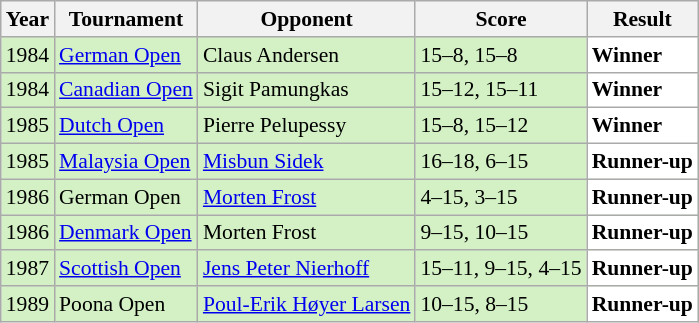<table class="sortable wikitable" style="font-size: 90%;">
<tr>
<th>Year</th>
<th>Tournament</th>
<th>Opponent</th>
<th>Score</th>
<th>Result</th>
</tr>
<tr style="background:#D4F1C5">
<td align="center">1984</td>
<td><a href='#'>German Open</a></td>
<td> Claus Andersen</td>
<td>15–8, 15–8</td>
<td style="text-align:left; background:white"> <strong>Winner</strong></td>
</tr>
<tr style="background:#D4F1C5">
<td align="center">1984</td>
<td><a href='#'>Canadian Open</a></td>
<td> Sigit Pamungkas</td>
<td>15–12, 15–11</td>
<td style="text-align:left; background:white"> <strong>Winner</strong></td>
</tr>
<tr style="background:#D4F1C5">
<td align="center">1985</td>
<td><a href='#'>Dutch Open</a></td>
<td> Pierre Pelupessy</td>
<td>15–8, 15–12</td>
<td style="text-align:left; background:white"> <strong>Winner</strong></td>
</tr>
<tr style="background:#D4F1C5">
<td align="center">1985</td>
<td><a href='#'>Malaysia Open</a></td>
<td> <a href='#'>Misbun Sidek</a></td>
<td>16–18, 6–15</td>
<td style="text-align:left; background:white"> <strong>Runner-up</strong></td>
</tr>
<tr style="background:#D4F1C5">
<td align="center">1986</td>
<td>German Open</td>
<td> <a href='#'>Morten Frost</a></td>
<td>4–15, 3–15</td>
<td style="text-align:left; background:white"> <strong>Runner-up</strong></td>
</tr>
<tr style="background:#D4F1C5">
<td align="center">1986</td>
<td><a href='#'>Denmark Open</a></td>
<td> Morten Frost</td>
<td>9–15, 10–15</td>
<td style="text-align:left; background:white"> <strong>Runner-up</strong></td>
</tr>
<tr style="background:#D4F1C5">
<td align="center">1987</td>
<td><a href='#'>Scottish Open</a></td>
<td> <a href='#'>Jens Peter Nierhoff</a></td>
<td>15–11, 9–15, 4–15</td>
<td style="text-align:left; background:white"> <strong>Runner-up</strong></td>
</tr>
<tr style="background:#D4F1C5">
<td align="center">1989</td>
<td>Poona Open</td>
<td> <a href='#'>Poul-Erik Høyer Larsen</a></td>
<td>10–15, 8–15</td>
<td style="text-align:left; background:white"> <strong>Runner-up</strong></td>
</tr>
</table>
